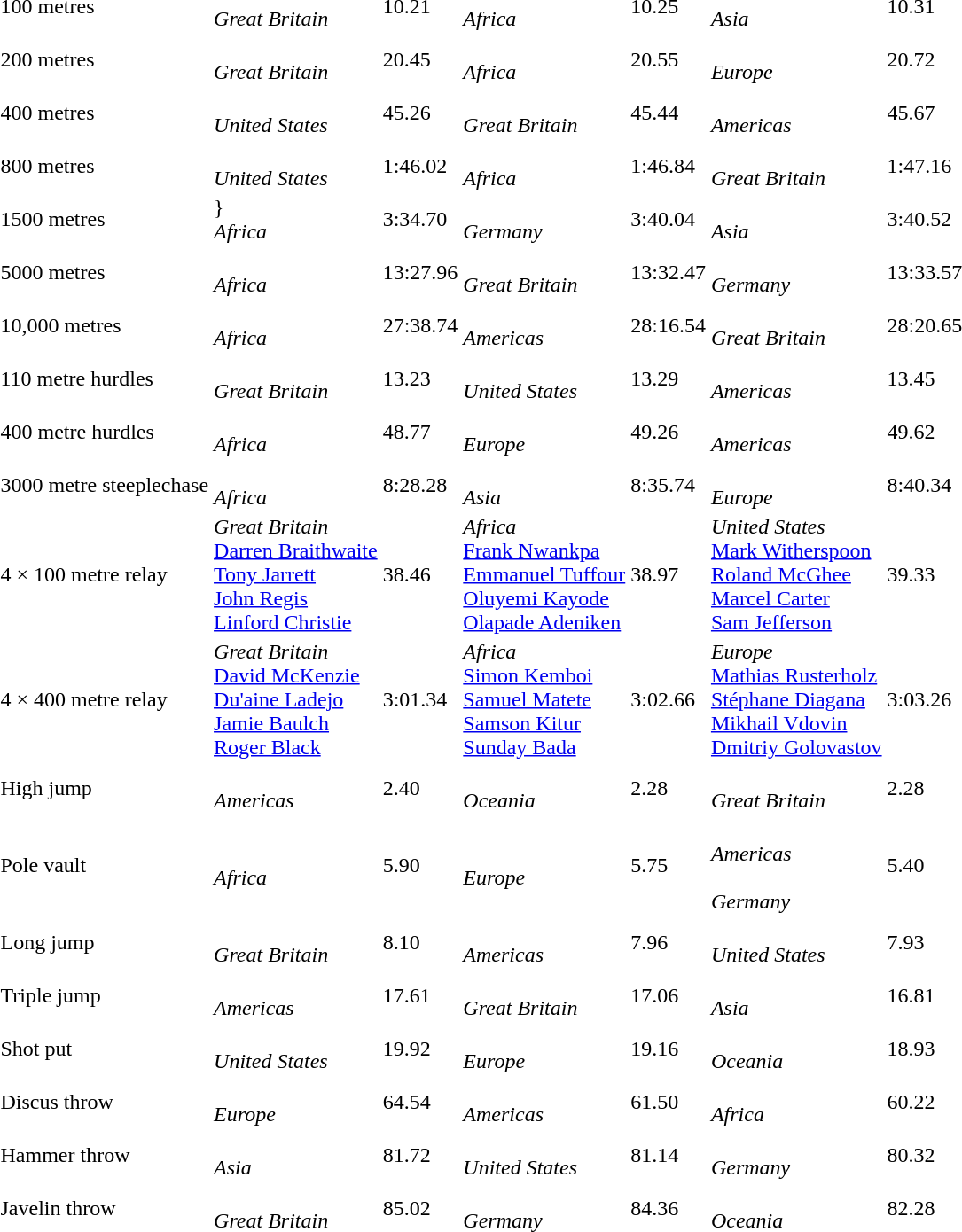<table>
<tr>
<td>100 metres</td>
<td> <br><em>Great Britain</em></td>
<td>10.21</td>
<td>  <br><em>Africa</em></td>
<td>10.25</td>
<td>  <br><em>Asia</em></td>
<td>10.31</td>
</tr>
<tr>
<td>200 metres</td>
<td> <br><em>Great Britain</em></td>
<td>20.45</td>
<td> <br><em>Africa</em></td>
<td>20.55</td>
<td>  <br><em>Europe</em></td>
<td>20.72</td>
</tr>
<tr>
<td>400 metres</td>
<td> <br><em>United States</em></td>
<td>45.26</td>
<td> <br><em>Great Britain</em></td>
<td>45.44</td>
<td>  <br><em>Americas</em></td>
<td>45.67</td>
</tr>
<tr>
<td>800 metres</td>
<td> <br><em>United States</em></td>
<td>1:46.02</td>
<td>   <br><em>Africa</em></td>
<td>1:46.84</td>
<td>  <br><em>Great Britain</em></td>
<td>1:47.16</td>
</tr>
<tr>
<td>1500 metres</td>
<td>} <br><em>Africa</em></td>
<td>3:34.70</td>
<td>  <br><em>Germany</em></td>
<td>3:40.04</td>
<td>   <br><em>Asia</em></td>
<td>3:40.52</td>
</tr>
<tr>
<td>5000 metres</td>
<td> <br><em>Africa</em></td>
<td>13:27.96</td>
<td>   <br><em>Great Britain</em></td>
<td>13:32.47</td>
<td>  <br><em>Germany</em></td>
<td>13:33.57</td>
</tr>
<tr>
<td>10,000 metres</td>
<td>   <br><em>Africa</em></td>
<td>27:38.74</td>
<td>   <br><em>Americas</em></td>
<td>28:16.54</td>
<td> <br><em>Great Britain</em></td>
<td>28:20.65</td>
</tr>
<tr>
<td>110 metre hurdles</td>
<td>  <br><em>Great Britain</em></td>
<td>13.23</td>
<td>  <br><em>United States</em></td>
<td>13.29</td>
<td>  <br><em>Americas</em></td>
<td>13.45</td>
</tr>
<tr>
<td>400 metre hurdles</td>
<td> <br><em>Africa</em></td>
<td>48.77</td>
<td>  <br><em>Europe</em></td>
<td>49.26</td>
<td>  <br><em>Americas</em></td>
<td>49.62</td>
</tr>
<tr>
<td>3000 metre steeplechase</td>
<td> <br><em>Africa</em></td>
<td>8:28.28</td>
<td>   <br><em>Asia</em></td>
<td>8:35.74</td>
<td>  <br><em>Europe</em></td>
<td>8:40.34</td>
</tr>
<tr>
<td>4 × 100 metre relay</td>
<td valign=top><em>Great Britain</em><br><a href='#'>Darren Braithwaite</a><br><a href='#'>Tony Jarrett</a><br><a href='#'>John Regis</a><br><a href='#'>Linford Christie</a></td>
<td>38.46</td>
<td valign=top><em>Africa</em><br><a href='#'>Frank Nwankpa</a><br><a href='#'>Emmanuel Tuffour</a><br><a href='#'>Oluyemi Kayode</a><br><a href='#'>Olapade Adeniken</a></td>
<td>38.97</td>
<td valign=top><em>United States</em><br><a href='#'>Mark Witherspoon</a><br><a href='#'>Roland McGhee</a><br><a href='#'>Marcel Carter</a><br><a href='#'>Sam Jefferson</a></td>
<td>39.33</td>
</tr>
<tr>
<td>4 × 400 metre relay</td>
<td valign=top><em>Great Britain</em><br><a href='#'>David McKenzie</a><br><a href='#'>Du'aine Ladejo</a><br><a href='#'>Jamie Baulch</a><br><a href='#'>Roger Black</a></td>
<td>3:01.34</td>
<td valign=top><em>Africa</em><br><a href='#'>Simon Kemboi</a><br><a href='#'>Samuel Matete</a><br><a href='#'>Samson Kitur</a><br><a href='#'>Sunday Bada</a></td>
<td>3:02.66</td>
<td valign=top><em>Europe</em><br><a href='#'>Mathias Rusterholz</a><br><a href='#'>Stéphane Diagana</a><br><a href='#'>Mikhail Vdovin</a><br><a href='#'>Dmitriy Golovastov</a></td>
<td>3:03.26</td>
</tr>
<tr>
<td>High jump</td>
<td>  <br><em>Americas</em></td>
<td>2.40</td>
<td>  <br><em>Oceania</em></td>
<td>2.28</td>
<td>  <br><em>Great Britain</em></td>
<td>2.28</td>
</tr>
<tr>
<td>Pole vault</td>
<td>  <br><em>Africa</em></td>
<td>5.90</td>
<td>  <br><em>Europe</em></td>
<td>5.75</td>
<td>  <br><em>Americas</em><br>  <br><em>Germany</em></td>
<td>5.40</td>
</tr>
<tr>
<td>Long jump</td>
<td> <br><em>Great Britain</em></td>
<td>8.10</td>
<td>   <br><em>Americas</em></td>
<td>7.96</td>
<td>  <br><em>United States</em></td>
<td>7.93</td>
</tr>
<tr>
<td>Triple jump</td>
<td>  <br><em>Americas</em></td>
<td>17.61</td>
<td>   <br><em>Great Britain</em></td>
<td>17.06</td>
<td>  <br><em>Asia</em></td>
<td>16.81</td>
</tr>
<tr>
<td>Shot put</td>
<td>  <br><em>United States</em></td>
<td>19.92</td>
<td>   <br><em>Europe</em></td>
<td>19.16</td>
<td>  <br><em>Oceania</em></td>
<td>18.93</td>
</tr>
<tr>
<td>Discus throw</td>
<td>  <br><em>Europe</em></td>
<td>64.54</td>
<td>  <br><em>Americas</em></td>
<td>61.50</td>
<td>  <br><em>Africa</em></td>
<td>60.22</td>
</tr>
<tr>
<td>Hammer throw</td>
<td> <br><em>Asia</em></td>
<td>81.72</td>
<td>  <br><em>United States</em></td>
<td>81.14</td>
<td>  <br><em>Germany</em></td>
<td>80.32</td>
</tr>
<tr>
<td>Javelin throw</td>
<td> <br><em>Great Britain</em></td>
<td>85.02</td>
<td>   <br><em>Germany</em></td>
<td>84.36</td>
<td>  <br><em>Oceania</em></td>
<td>82.28</td>
</tr>
</table>
